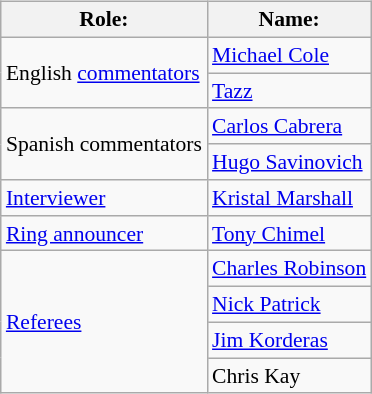<table class=wikitable style="font-size:90%; margin: 0.5em 0 0.5em 1em; float: right; clear: right;">
<tr>
<th>Role:</th>
<th>Name:</th>
</tr>
<tr>
<td rowspan=2>English <a href='#'>commentators</a></td>
<td><a href='#'>Michael Cole</a></td>
</tr>
<tr>
<td><a href='#'>Tazz</a></td>
</tr>
<tr>
<td rowspan=2>Spanish commentators</td>
<td><a href='#'>Carlos Cabrera</a></td>
</tr>
<tr>
<td><a href='#'>Hugo Savinovich</a></td>
</tr>
<tr>
<td><a href='#'>Interviewer</a></td>
<td><a href='#'>Kristal Marshall</a></td>
</tr>
<tr>
<td><a href='#'>Ring announcer</a></td>
<td><a href='#'>Tony Chimel</a></td>
</tr>
<tr>
<td rowspan=4><a href='#'>Referees</a></td>
<td><a href='#'>Charles Robinson</a></td>
</tr>
<tr>
<td><a href='#'>Nick Patrick</a></td>
</tr>
<tr>
<td><a href='#'>Jim Korderas</a></td>
</tr>
<tr>
<td>Chris Kay</td>
</tr>
</table>
